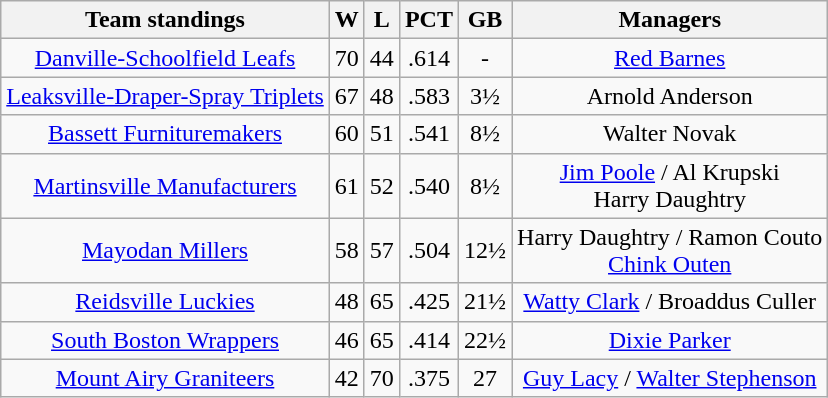<table class="wikitable" style="text-align:center">
<tr>
<th>Team standings</th>
<th>W</th>
<th>L</th>
<th>PCT</th>
<th>GB</th>
<th>Managers</th>
</tr>
<tr>
<td><a href='#'>Danville-Schoolfield Leafs</a></td>
<td>70</td>
<td>44</td>
<td>.614</td>
<td>-</td>
<td><a href='#'>Red Barnes</a></td>
</tr>
<tr>
<td><a href='#'>Leaksville-Draper-Spray Triplets</a></td>
<td>67</td>
<td>48</td>
<td>.583</td>
<td>3½</td>
<td>Arnold Anderson</td>
</tr>
<tr>
<td><a href='#'>Bassett Furnituremakers</a></td>
<td>60</td>
<td>51</td>
<td>.541</td>
<td>8½</td>
<td>Walter Novak</td>
</tr>
<tr>
<td><a href='#'>Martinsville Manufacturers</a></td>
<td>61</td>
<td>52</td>
<td>.540</td>
<td>8½</td>
<td><a href='#'>Jim Poole</a> / Al Krupski <br> Harry Daughtry</td>
</tr>
<tr>
<td><a href='#'>Mayodan Millers</a></td>
<td>58</td>
<td>57</td>
<td>.504</td>
<td>12½</td>
<td>Harry Daughtry / Ramon Couto <br> <a href='#'>Chink Outen</a></td>
</tr>
<tr>
<td><a href='#'>Reidsville Luckies</a></td>
<td>48</td>
<td>65</td>
<td>.425</td>
<td>21½</td>
<td><a href='#'>Watty Clark</a> / Broaddus Culler</td>
</tr>
<tr>
<td><a href='#'>South Boston Wrappers</a></td>
<td>46</td>
<td>65</td>
<td>.414</td>
<td>22½</td>
<td><a href='#'>Dixie Parker</a></td>
</tr>
<tr>
<td><a href='#'>Mount Airy Graniteers</a></td>
<td>42</td>
<td>70</td>
<td>.375</td>
<td>27</td>
<td><a href='#'>Guy Lacy</a> / <a href='#'>Walter Stephenson</a></td>
</tr>
</table>
